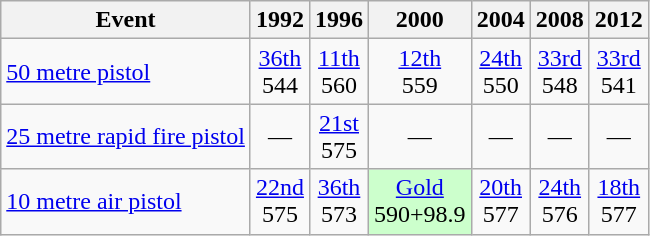<table class="wikitable" style="text-align: center">
<tr>
<th>Event</th>
<th>1992</th>
<th>1996</th>
<th>2000</th>
<th>2004</th>
<th>2008</th>
<th>2012</th>
</tr>
<tr>
<td align=left><a href='#'>50 metre pistol</a></td>
<td><a href='#'>36th</a><br>544</td>
<td><a href='#'>11th</a><br>560</td>
<td><a href='#'>12th</a><br>559</td>
<td><a href='#'>24th</a><br>550</td>
<td><a href='#'>33rd</a><br>548</td>
<td><a href='#'>33rd</a><br>541</td>
</tr>
<tr>
<td align=left><a href='#'>25 metre rapid fire pistol</a></td>
<td>—</td>
<td><a href='#'>21st</a><br>575</td>
<td>—</td>
<td>—</td>
<td>—</td>
<td>—</td>
</tr>
<tr>
<td align=left><a href='#'>10 metre air pistol</a></td>
<td><a href='#'>22nd</a><br>575</td>
<td><a href='#'>36th</a><br>573</td>
<td style="background: #ccffcc"> <a href='#'>Gold</a><br>590+98.9</td>
<td><a href='#'>20th</a><br>577</td>
<td><a href='#'>24th</a><br>576</td>
<td><a href='#'>18th</a><br>577</td>
</tr>
</table>
